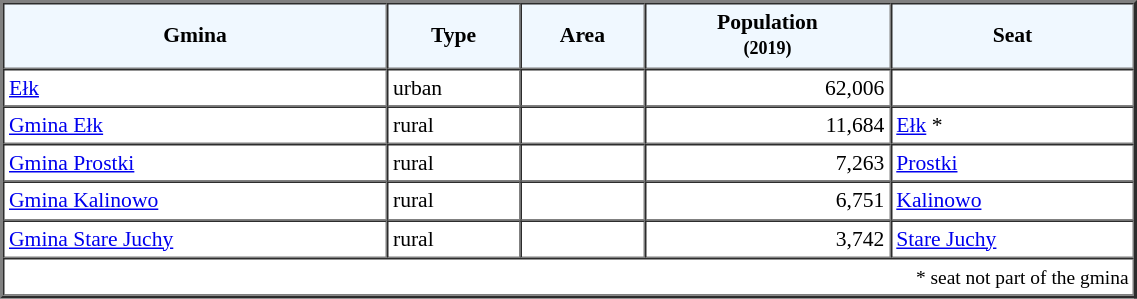<table width="60%" border="2" cellpadding="3" cellspacing="0" style="font-size:90%;line-height:120%;">
<tr bgcolor="F0F8FF">
<td style="text-align:center;"><strong>Gmina</strong></td>
<td style="text-align:center;"><strong>Type</strong></td>
<td style="text-align:center;"><strong>Area</strong></td>
<td style="text-align:center;"><strong>Population<br><small>(2019)</small></strong></td>
<td style="text-align:center;"><strong>Seat</strong></td>
</tr>
<tr>
<td><a href='#'>Ełk</a></td>
<td>urban</td>
<td style="text-align:right;"></td>
<td style="text-align:right;">62,006</td>
<td> </td>
</tr>
<tr>
<td><a href='#'>Gmina Ełk</a></td>
<td>rural</td>
<td style="text-align:right;"></td>
<td style="text-align:right;">11,684</td>
<td><a href='#'>Ełk</a> *</td>
</tr>
<tr>
<td><a href='#'>Gmina Prostki</a></td>
<td>rural</td>
<td style="text-align:right;"></td>
<td style="text-align:right;">7,263</td>
<td><a href='#'>Prostki</a></td>
</tr>
<tr>
<td><a href='#'>Gmina Kalinowo</a></td>
<td>rural</td>
<td style="text-align:right;"></td>
<td style="text-align:right;">6,751</td>
<td><a href='#'>Kalinowo</a></td>
</tr>
<tr>
<td><a href='#'>Gmina Stare Juchy</a></td>
<td>rural</td>
<td style="text-align:right;"></td>
<td style="text-align:right;">3,742</td>
<td><a href='#'>Stare Juchy</a></td>
</tr>
<tr>
<td colspan=5 style="text-align:right;font-size:90%">* seat not part of the gmina</td>
</tr>
<tr>
</tr>
</table>
